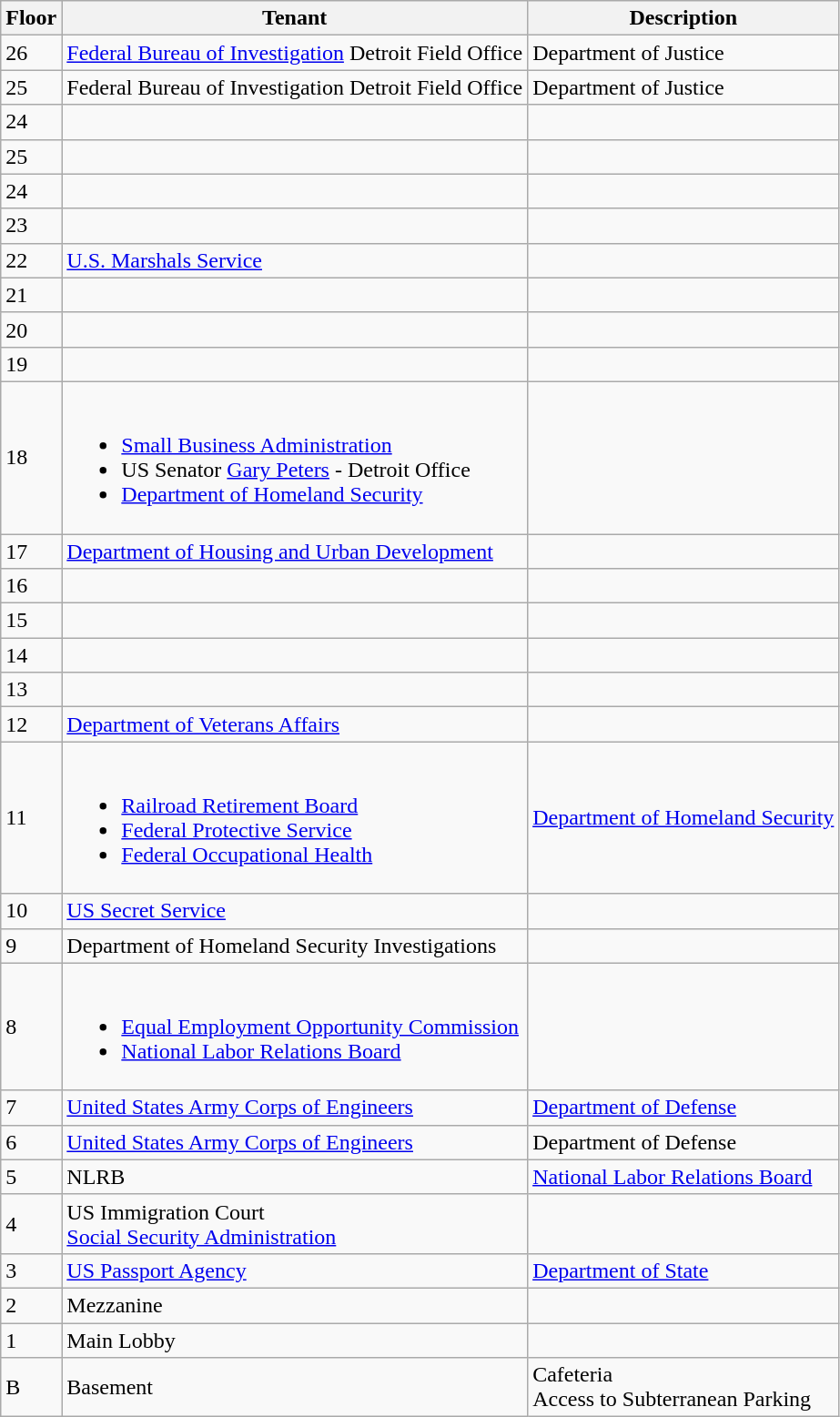<table class="wikitable">
<tr>
<th>Floor</th>
<th>Tenant</th>
<th>Description</th>
</tr>
<tr>
<td>26</td>
<td><a href='#'>Federal Bureau of Investigation</a> Detroit Field Office</td>
<td>Department of Justice</td>
</tr>
<tr>
<td>25</td>
<td>Federal Bureau of Investigation Detroit Field Office</td>
<td>Department of Justice</td>
</tr>
<tr>
<td>24</td>
<td></td>
<td></td>
</tr>
<tr>
<td>25</td>
<td></td>
<td></td>
</tr>
<tr>
<td>24</td>
<td></td>
<td></td>
</tr>
<tr>
<td>23</td>
<td></td>
<td></td>
</tr>
<tr>
<td>22</td>
<td><a href='#'>U.S. Marshals Service</a></td>
<td></td>
</tr>
<tr>
<td>21</td>
<td></td>
<td></td>
</tr>
<tr>
<td>20</td>
<td></td>
<td></td>
</tr>
<tr>
<td>19</td>
<td></td>
<td></td>
</tr>
<tr>
<td>18</td>
<td><br><ul><li><a href='#'>Small Business Administration</a></li><li>US Senator <a href='#'>Gary Peters</a> - Detroit Office</li><li><a href='#'>Department of Homeland Security</a></li></ul></td>
<td></td>
</tr>
<tr>
<td>17</td>
<td><a href='#'>Department of Housing and Urban Development</a></td>
<td></td>
</tr>
<tr>
<td>16</td>
<td></td>
<td></td>
</tr>
<tr>
<td>15</td>
<td></td>
<td></td>
</tr>
<tr>
<td>14</td>
<td></td>
<td></td>
</tr>
<tr>
<td>13</td>
<td></td>
<td></td>
</tr>
<tr>
<td>12</td>
<td><a href='#'>Department of Veterans Affairs</a></td>
<td></td>
</tr>
<tr>
<td>11</td>
<td><br><ul><li><a href='#'>Railroad Retirement Board</a></li><li><a href='#'>Federal Protective Service</a></li><li><a href='#'>Federal Occupational Health</a></li></ul></td>
<td><a href='#'>Department of Homeland Security</a></td>
</tr>
<tr>
<td>10</td>
<td><a href='#'>US Secret Service</a></td>
<td></td>
</tr>
<tr>
<td>9</td>
<td>Department of Homeland Security Investigations</td>
<td></td>
</tr>
<tr>
<td>8</td>
<td><br><ul><li><a href='#'>Equal Employment Opportunity Commission</a></li><li><a href='#'>National Labor Relations Board</a></li></ul></td>
<td></td>
</tr>
<tr>
<td>7</td>
<td><a href='#'>United States Army Corps of Engineers</a></td>
<td><a href='#'>Department of Defense</a></td>
</tr>
<tr>
<td>6</td>
<td><a href='#'>United States Army Corps of Engineers</a></td>
<td>Department of Defense</td>
</tr>
<tr>
<td>5</td>
<td>NLRB</td>
<td><a href='#'>National Labor Relations Board</a></td>
</tr>
<tr>
<td>4</td>
<td>US Immigration Court<br><a href='#'>Social Security Administration</a></td>
<td></td>
</tr>
<tr>
<td>3</td>
<td><a href='#'>US Passport Agency</a></td>
<td><a href='#'>Department of State</a></td>
</tr>
<tr>
<td>2</td>
<td>Mezzanine</td>
<td></td>
</tr>
<tr>
<td>1</td>
<td>Main Lobby</td>
<td></td>
</tr>
<tr>
<td>B</td>
<td>Basement</td>
<td>Cafeteria<br>Access to Subterranean Parking</td>
</tr>
</table>
